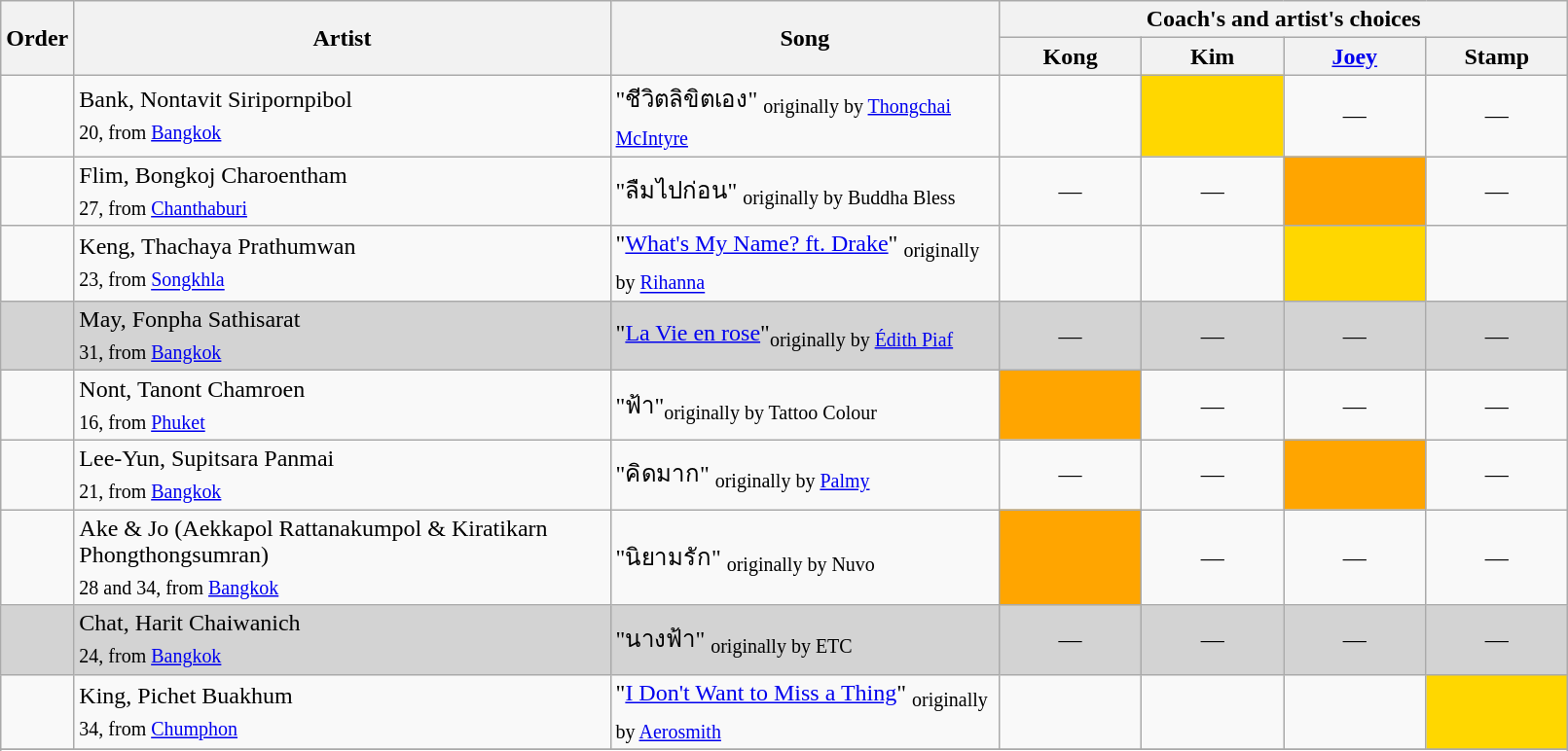<table class="wikitable" style="width:85%;">
<tr>
<th rowspan="2">Order</th>
<th rowspan="2">Artist</th>
<th rowspan="2">Song</th>
<th colspan="4">Coach's and artist's choices</th>
</tr>
<tr>
<th width="90">Kong</th>
<th width="90">Kim</th>
<th width="90"><a href='#'>Joey</a></th>
<th width="90">Stamp</th>
</tr>
<tr>
<td></td>
<td>Bank, Nontavit Siripornpibol<br><sub>20, from <a href='#'>Bangkok</a></sub></td>
<td>"ชีวิตลิขิตเอง" <sub>originally by <a href='#'>Thongchai McIntyre</a></sub></td>
<td style="text-align:center;"></td>
<td style="background:gold;text-align:center;"></td>
<td style="text-align:center;">—</td>
<td style="text-align:center;">—</td>
</tr>
<tr>
<td></td>
<td>Flim, Bongkoj Charoentham<br><sub>27, from <a href='#'>Chanthaburi</a></sub></td>
<td>"ลืมไปก่อน" <sub>originally by Buddha Bless</sub></td>
<td style="text-align:center;">—</td>
<td style="text-align:center;">—</td>
<td style="background:orange;text-align:center;"></td>
<td style="text-align:center;">—</td>
</tr>
<tr>
<td></td>
<td>Keng, Thachaya Prathumwan<br><sub>23, from <a href='#'>Songkhla</a></sub></td>
<td>"<a href='#'>What's My Name? ft. Drake</a>" <sub>originally by <a href='#'>Rihanna</a></sub></td>
<td style="text-align:center;"></td>
<td style="text-align:center;"></td>
<td style="background:gold;text-align:center;"></td>
<td style="text-align:center;"></td>
</tr>
<tr bgcolor=lightgrey>
<td></td>
<td>May, Fonpha Sathisarat<br><sub>31, from <a href='#'>Bangkok</a></sub></td>
<td>"<a href='#'>La Vie en rose</a>"<sub>originally by <a href='#'>Édith Piaf</a></sub></td>
<td style="text-align:center;">—</td>
<td style="text-align:center;">—</td>
<td style="text-align:center;">—</td>
<td style="text-align:center;">—</td>
</tr>
<tr>
<td></td>
<td>Nont, Tanont Chamroen<br><sub>16, from <a href='#'>Phuket</a></sub></td>
<td>"ฟ้า"<sub>originally by Tattoo Colour</sub></td>
<td style="background:orange;text-align:center;"></td>
<td style="text-align:center;">—</td>
<td style="text-align:center;">—</td>
<td style="text-align:center;">—</td>
</tr>
<tr>
<td></td>
<td>Lee-Yun, Supitsara Panmai<br><sub>21, from <a href='#'>Bangkok</a></sub></td>
<td>"คิดมาก" <sub>originally by <a href='#'>Palmy</a></sub></td>
<td style="text-align:center;">—</td>
<td style="text-align:center;">—</td>
<td style="background:orange;text-align:center;"></td>
<td style="text-align:center;">—</td>
</tr>
<tr>
<td></td>
<td>Ake & Jo (Aekkapol Rattanakumpol & Kiratikarn Phongthongsumran)<br><sub>28 and 34, from <a href='#'>Bangkok</a></sub></td>
<td>"นิยามรัก" <sub>originally by Nuvo</sub></td>
<td style="background:orange;text-align:center;"></td>
<td style="text-align:center;">—</td>
<td style="text-align:center;">—</td>
<td style="text-align:center;">—</td>
</tr>
<tr bgcolor=lightgrey>
<td></td>
<td>Chat, Harit Chaiwanich<br><sub>24, from <a href='#'>Bangkok</a></sub></td>
<td>"นางฟ้า" <sub>originally by ETC</sub></td>
<td style="text-align:center;">—</td>
<td style="text-align:center;">—</td>
<td style="text-align:center;">—</td>
<td style="text-align:center;">—</td>
</tr>
<tr>
<td></td>
<td>King, Pichet Buakhum<br><sub>34, from <a href='#'>Chumphon</a></sub></td>
<td>"<a href='#'>I Don't Want to Miss a Thing</a>" <sub>originally by <a href='#'>Aerosmith</a></sub></td>
<td style="text-align:center;"></td>
<td style="text-align:center;"></td>
<td style="text-align:center;"></td>
<td style="background:gold;text-align:center;"></td>
</tr>
<tr bgcolor=lightgrey>
</tr>
<tr>
</tr>
</table>
